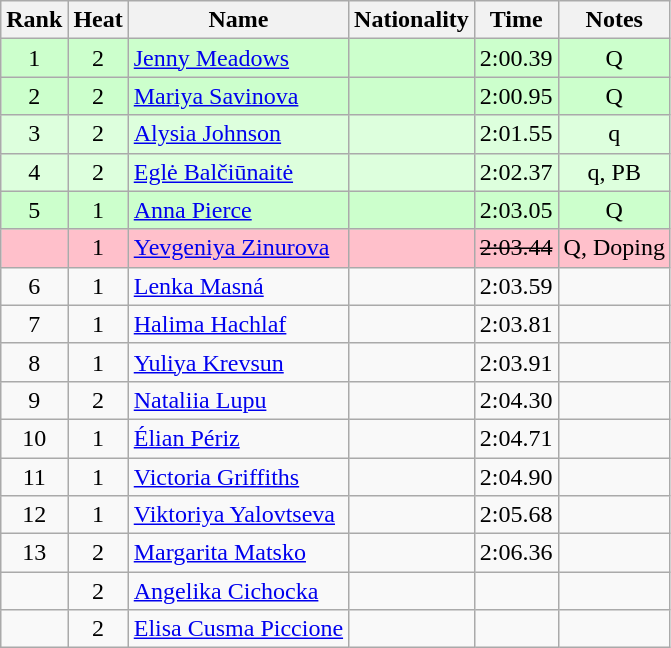<table class="wikitable sortable" style="text-align:center">
<tr>
<th>Rank</th>
<th>Heat</th>
<th>Name</th>
<th>Nationality</th>
<th>Time</th>
<th>Notes</th>
</tr>
<tr bgcolor=ccffcc>
<td>1</td>
<td>2</td>
<td align=left><a href='#'>Jenny Meadows</a></td>
<td align=left></td>
<td>2:00.39</td>
<td>Q</td>
</tr>
<tr bgcolor=ccffcc>
<td>2</td>
<td>2</td>
<td align=left><a href='#'>Mariya Savinova</a></td>
<td align=left></td>
<td>2:00.95</td>
<td>Q</td>
</tr>
<tr bgcolor=ddffdd>
<td>3</td>
<td>2</td>
<td align=left><a href='#'>Alysia Johnson</a></td>
<td align=left></td>
<td>2:01.55</td>
<td>q</td>
</tr>
<tr bgcolor=ddffdd>
<td>4</td>
<td>2</td>
<td align=left><a href='#'>Eglė Balčiūnaitė</a></td>
<td align=left></td>
<td>2:02.37</td>
<td>q, PB</td>
</tr>
<tr bgcolor=ccffcc>
<td>5</td>
<td>1</td>
<td align=left><a href='#'>Anna Pierce</a></td>
<td align=left></td>
<td>2:03.05</td>
<td>Q</td>
</tr>
<tr bgcolor=pink>
<td></td>
<td>1</td>
<td align=left><a href='#'>Yevgeniya Zinurova</a></td>
<td align=left></td>
<td><s>2:03.44 </s></td>
<td>Q, Doping</td>
</tr>
<tr>
<td>6</td>
<td>1</td>
<td align=left><a href='#'>Lenka Masná</a></td>
<td align=left></td>
<td>2:03.59</td>
<td></td>
</tr>
<tr>
<td>7</td>
<td>1</td>
<td align=left><a href='#'>Halima Hachlaf</a></td>
<td align=left></td>
<td>2:03.81</td>
<td></td>
</tr>
<tr>
<td>8</td>
<td>1</td>
<td align=left><a href='#'>Yuliya Krevsun</a></td>
<td align=left></td>
<td>2:03.91</td>
<td></td>
</tr>
<tr>
<td>9</td>
<td>2</td>
<td align=left><a href='#'>Nataliia Lupu</a></td>
<td align=left></td>
<td>2:04.30</td>
<td></td>
</tr>
<tr>
<td>10</td>
<td>1</td>
<td align=left><a href='#'>Élian Périz</a></td>
<td align=left></td>
<td>2:04.71</td>
<td></td>
</tr>
<tr>
<td>11</td>
<td>1</td>
<td align=left><a href='#'>Victoria Griffiths</a></td>
<td align=left></td>
<td>2:04.90</td>
<td></td>
</tr>
<tr>
<td>12</td>
<td>1</td>
<td align=left><a href='#'>Viktoriya Yalovtseva</a></td>
<td align=left></td>
<td>2:05.68</td>
<td></td>
</tr>
<tr>
<td>13</td>
<td>2</td>
<td align=left><a href='#'>Margarita Matsko</a></td>
<td align=left></td>
<td>2:06.36</td>
<td></td>
</tr>
<tr>
<td></td>
<td>2</td>
<td align=left><a href='#'>Angelika Cichocka</a></td>
<td align=left></td>
<td></td>
<td></td>
</tr>
<tr>
<td></td>
<td>2</td>
<td align=left><a href='#'>Elisa Cusma Piccione</a></td>
<td align=left></td>
<td></td>
<td></td>
</tr>
</table>
